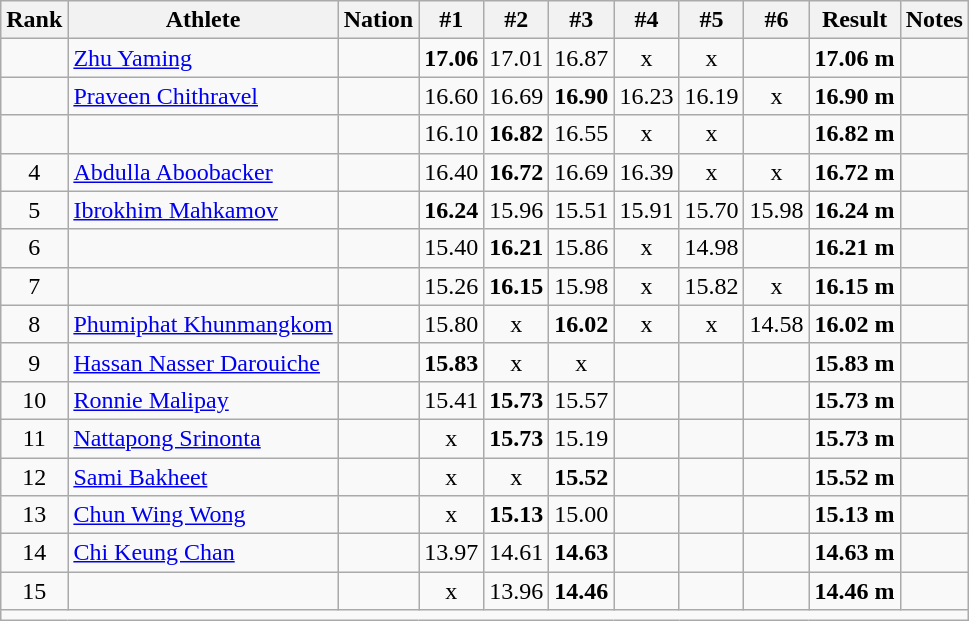<table class="wikitable sortable" style="text-align:center;">
<tr>
<th scope="col" style="width: 10px;">Rank</th>
<th scope="col">Athlete</th>
<th scope="col">Nation</th>
<th scope="col">#1</th>
<th scope="col">#2</th>
<th scope="col">#3</th>
<th scope="col">#4</th>
<th scope="col">#5</th>
<th scope="col">#6</th>
<th scope="col">Result</th>
<th scope="col">Notes</th>
</tr>
<tr>
<td></td>
<td align="left"><a href='#'>Zhu Yaming</a></td>
<td align="left"></td>
<td><strong>17.06</strong><br> </td>
<td>17.01<br> </td>
<td>16.87<br> </td>
<td>x</td>
<td>x</td>
<td></td>
<td><strong>17.06 m</strong><br> </td>
<td></td>
</tr>
<tr>
<td></td>
<td align="left"><a href='#'>Praveen Chithravel</a></td>
<td align="left"></td>
<td>16.60<br> </td>
<td>16.69<br> </td>
<td><strong>16.90</strong><br> </td>
<td>16.23<br> </td>
<td>16.19<br> </td>
<td>x</td>
<td><strong>16.90 m</strong><br> </td>
<td></td>
</tr>
<tr>
<td></td>
<td align="left"></td>
<td align="left"></td>
<td>16.10<br> </td>
<td><strong>16.82</strong><br> </td>
<td>16.55<br> </td>
<td>x</td>
<td>x</td>
<td></td>
<td><strong>16.82 m</strong><br> </td>
<td></td>
</tr>
<tr>
<td>4</td>
<td align="left"><a href='#'>Abdulla Aboobacker</a></td>
<td align="left"></td>
<td>16.40<br> </td>
<td><strong>16.72</strong><br> </td>
<td>16.69<br> </td>
<td>16.39<br> </td>
<td>x</td>
<td>x</td>
<td><strong>16.72 m</strong><br> </td>
<td></td>
</tr>
<tr>
<td>5</td>
<td align="left"><a href='#'>Ibrokhim Mahkamov</a></td>
<td align="left"></td>
<td><strong>16.24</strong><br> </td>
<td>15.96<br> </td>
<td>15.51<br> </td>
<td>15.91<br> </td>
<td>15.70<br> </td>
<td>15.98<br> </td>
<td><strong>16.24 m</strong><br> </td>
<td></td>
</tr>
<tr>
<td>6</td>
<td align="left"></td>
<td align="left"></td>
<td>15.40<br> </td>
<td><strong>16.21</strong><br> </td>
<td>15.86<br> </td>
<td>x</td>
<td>14.98<br> </td>
<td></td>
<td><strong>16.21 m</strong><br> </td>
<td></td>
</tr>
<tr>
<td>7</td>
<td align="left"></td>
<td align="left"></td>
<td>15.26<br> </td>
<td><strong>16.15</strong><br> </td>
<td>15.98<br> </td>
<td>x</td>
<td>15.82<br> </td>
<td>x</td>
<td><strong>16.15 m</strong><br> </td>
<td></td>
</tr>
<tr>
<td>8</td>
<td align="left"><a href='#'>Phumiphat Khunmangkom</a></td>
<td align="left"></td>
<td>15.80<br> </td>
<td>x</td>
<td><strong>16.02</strong><br> </td>
<td>x</td>
<td>x</td>
<td>14.58<br> </td>
<td><strong>16.02 m</strong><br> </td>
<td></td>
</tr>
<tr>
<td>9</td>
<td align="left"><a href='#'>Hassan Nasser Darouiche</a></td>
<td align="left"></td>
<td><strong>15.83</strong><br> </td>
<td>x</td>
<td>x</td>
<td></td>
<td></td>
<td></td>
<td><strong>15.83 m</strong><br> </td>
<td></td>
</tr>
<tr>
<td>10</td>
<td align="left"><a href='#'>Ronnie Malipay</a></td>
<td align="left"></td>
<td>15.41<br> </td>
<td><strong>15.73</strong><br> </td>
<td>15.57<br> </td>
<td></td>
<td></td>
<td></td>
<td><strong>15.73 m</strong><br> </td>
<td></td>
</tr>
<tr>
<td>11</td>
<td align="left"><a href='#'>Nattapong Srinonta</a></td>
<td align="left"></td>
<td>x</td>
<td><strong>15.73</strong><br> </td>
<td>15.19<br> </td>
<td></td>
<td></td>
<td></td>
<td><strong>15.73 m</strong><br> </td>
<td></td>
</tr>
<tr>
<td>12</td>
<td align="left"><a href='#'>Sami Bakheet</a></td>
<td align="left"></td>
<td>x</td>
<td>x</td>
<td><strong>15.52</strong><br> </td>
<td></td>
<td></td>
<td></td>
<td><strong>15.52 m</strong><br> </td>
<td></td>
</tr>
<tr>
<td>13</td>
<td align="left"><a href='#'>Chun Wing Wong</a></td>
<td align="left"></td>
<td>x</td>
<td><strong>15.13</strong><br> </td>
<td>15.00<br> </td>
<td></td>
<td></td>
<td></td>
<td><strong>15.13 m</strong><br> </td>
<td></td>
</tr>
<tr>
<td>14</td>
<td align="left"><a href='#'>Chi Keung Chan</a></td>
<td align="left"></td>
<td>13.97<br> </td>
<td>14.61<br> </td>
<td><strong>14.63</strong><br> </td>
<td></td>
<td></td>
<td></td>
<td><strong>14.63 m</strong><br> </td>
<td></td>
</tr>
<tr>
<td>15</td>
<td align="left"></td>
<td align="left"></td>
<td>x</td>
<td>13.96<br> </td>
<td><strong>14.46</strong><br> </td>
<td></td>
<td></td>
<td></td>
<td><strong>14.46 m</strong><br> </td>
<td></td>
</tr>
<tr class="sortbottom">
<td colspan="11"></td>
</tr>
</table>
